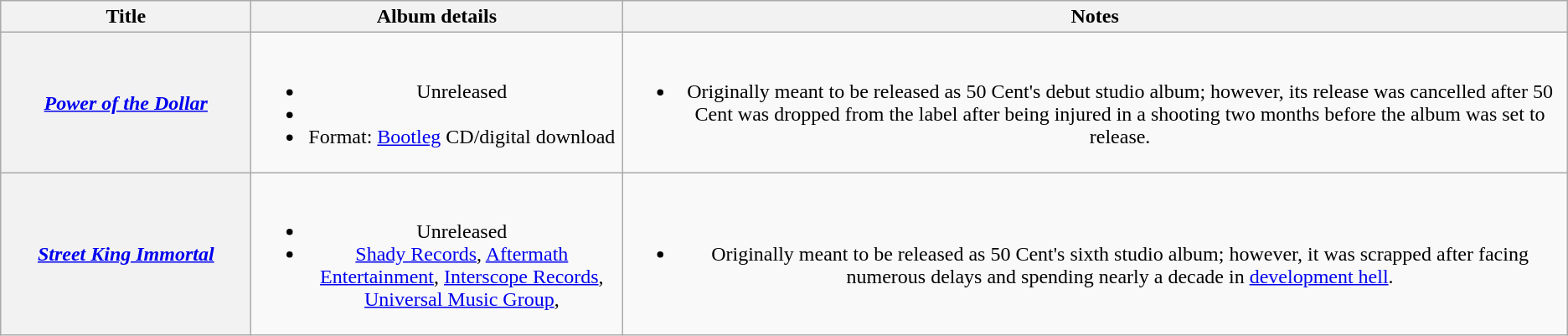<table class="wikitable plainrowheaders" style="text-align:center;">
<tr>
<th scope="col" style="width:12em;">Title</th>
<th scope="col" style="width:18em;">Album details</th>
<th scope="col">Notes</th>
</tr>
<tr>
<th scope="row"><em><a href='#'>Power of the Dollar</a></em></th>
<td><br><ul><li>Unreleased</li><li></li><li>Format: <a href='#'>Bootleg</a> CD/digital download</li></ul></td>
<td><br><ul><li>Originally meant to be released as 50 Cent's debut studio album; however, its release was cancelled after 50 Cent was dropped from the label after being injured in a shooting two months before the album was set to release.</li></ul></td>
</tr>
<tr>
<th scope="row"><em><a href='#'>Street King Immortal</a></em></th>
<td><br><ul><li>Unreleased</li><li><a href='#'>Shady Records</a>, <a href='#'>Aftermath Entertainment</a>, <a href='#'>Interscope Records</a>, <a href='#'>Universal Music Group</a>,</li></ul></td>
<td><br><ul><li>Originally meant to be released as 50 Cent's sixth studio album; however, it was scrapped after facing numerous delays and spending nearly a decade in <a href='#'>development hell</a>.</li></ul></td>
</tr>
</table>
